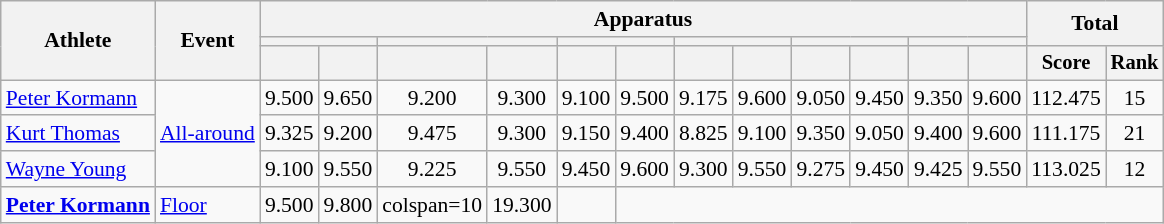<table class=wikitable style=font-size:90%;text-align:center>
<tr>
<th rowspan=3>Athlete</th>
<th rowspan=3>Event</th>
<th colspan=12>Apparatus</th>
<th colspan=2 rowspan=2>Total</th>
</tr>
<tr style=font-size:95%>
<th colspan=2></th>
<th colspan=2></th>
<th colspan=2></th>
<th colspan=2></th>
<th colspan=2></th>
<th colspan=2></th>
</tr>
<tr style=font-size:95%>
<th></th>
<th></th>
<th></th>
<th></th>
<th></th>
<th></th>
<th></th>
<th></th>
<th></th>
<th></th>
<th></th>
<th></th>
<th>Score</th>
<th>Rank</th>
</tr>
<tr>
<td align=left><a href='#'>Peter Kormann</a></td>
<td align=left rowspan=3><a href='#'>All-around</a></td>
<td>9.500</td>
<td>9.650</td>
<td>9.200</td>
<td>9.300</td>
<td>9.100</td>
<td>9.500</td>
<td>9.175</td>
<td>9.600</td>
<td>9.050</td>
<td>9.450</td>
<td>9.350</td>
<td>9.600</td>
<td>112.475</td>
<td>15</td>
</tr>
<tr>
<td align=left><a href='#'>Kurt Thomas</a></td>
<td>9.325</td>
<td>9.200</td>
<td>9.475</td>
<td>9.300</td>
<td>9.150</td>
<td>9.400</td>
<td>8.825</td>
<td>9.100</td>
<td>9.350</td>
<td>9.050</td>
<td>9.400</td>
<td>9.600</td>
<td>111.175</td>
<td>21</td>
</tr>
<tr>
<td align=left><a href='#'>Wayne Young</a></td>
<td>9.100</td>
<td>9.550</td>
<td>9.225</td>
<td>9.550</td>
<td>9.450</td>
<td>9.600</td>
<td>9.300</td>
<td>9.550</td>
<td>9.275</td>
<td>9.450</td>
<td>9.425</td>
<td>9.550</td>
<td>113.025</td>
<td>12</td>
</tr>
<tr>
<td align=left><strong><a href='#'>Peter Kormann</a></strong></td>
<td align=left><a href='#'>Floor</a></td>
<td>9.500</td>
<td>9.800</td>
<td>colspan=10 </td>
<td>19.300</td>
<td></td>
</tr>
</table>
